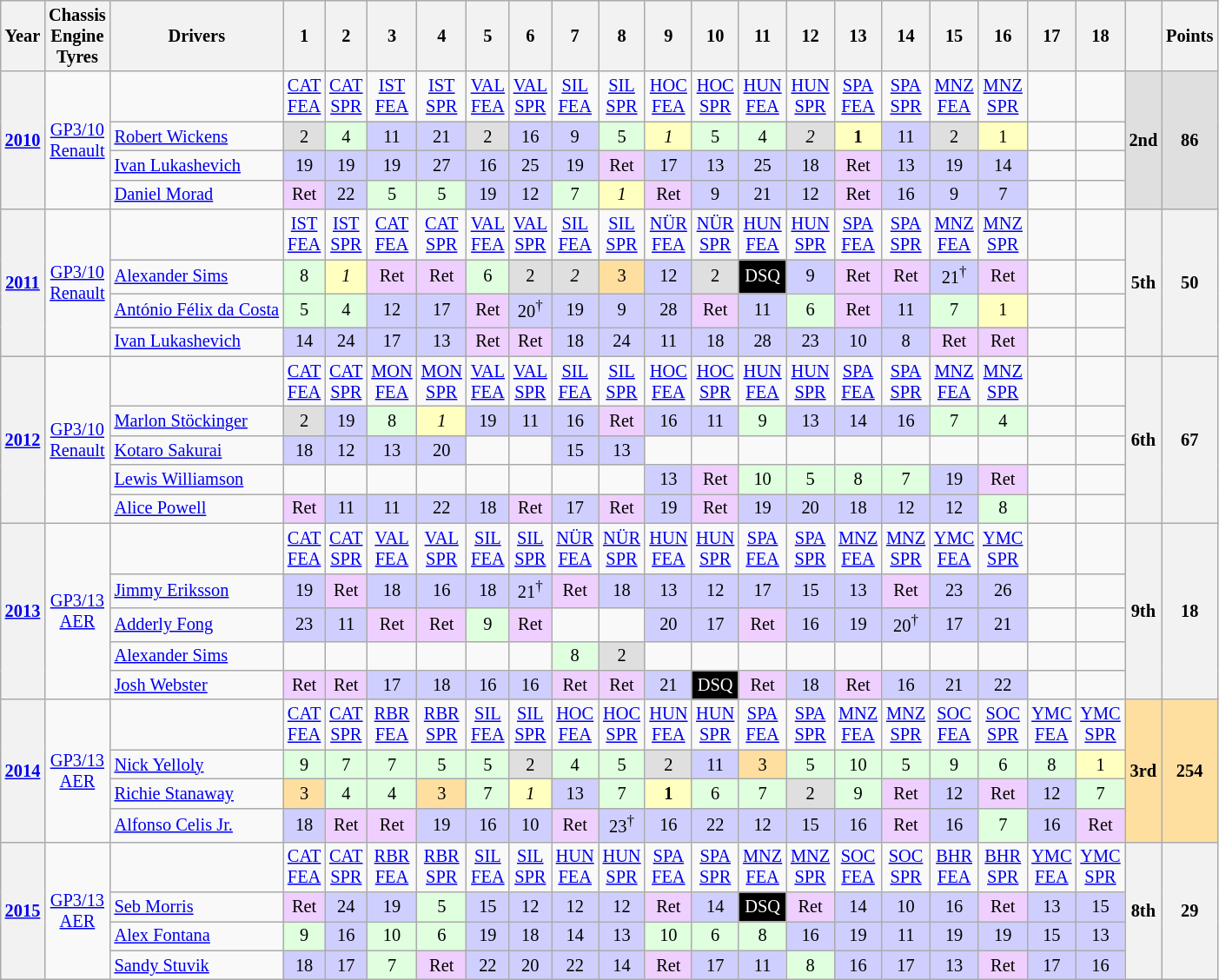<table class="wikitable" style="text-align:center; font-size:85%;">
<tr>
<th>Year</th>
<th>Chassis<br>Engine<br>Tyres</th>
<th>Drivers</th>
<th>1</th>
<th>2</th>
<th>3</th>
<th>4</th>
<th>5</th>
<th>6</th>
<th>7</th>
<th>8</th>
<th>9</th>
<th>10</th>
<th>11</th>
<th>12</th>
<th>13</th>
<th>14</th>
<th>15</th>
<th>16</th>
<th>17</th>
<th>18</th>
<th></th>
<th>Points</th>
</tr>
<tr>
<th rowspan=4><a href='#'>2010</a></th>
<td rowspan=4><a href='#'>GP3/10</a><br><a href='#'>Renault</a><br></td>
<td></td>
<td><a href='#'>CAT<br>FEA</a></td>
<td><a href='#'>CAT<br>SPR</a></td>
<td><a href='#'>IST<br>FEA</a></td>
<td><a href='#'>IST<br>SPR</a></td>
<td><a href='#'>VAL<br>FEA</a></td>
<td><a href='#'>VAL<br>SPR</a></td>
<td><a href='#'>SIL<br>FEA</a></td>
<td><a href='#'>SIL<br>SPR</a></td>
<td><a href='#'>HOC<br>FEA</a></td>
<td><a href='#'>HOC<br>SPR</a></td>
<td><a href='#'>HUN<br>FEA</a></td>
<td><a href='#'>HUN<br>SPR</a></td>
<td><a href='#'>SPA<br>FEA</a></td>
<td><a href='#'>SPA<br>SPR</a></td>
<td><a href='#'>MNZ<br>FEA</a></td>
<td><a href='#'>MNZ<br>SPR</a></td>
<td></td>
<td></td>
<th rowspan=4 style="background:#DFDFDF;">2nd</th>
<th rowspan=4 style="background:#DFDFDF;">86</th>
</tr>
<tr>
<td align="left"> <a href='#'>Robert Wickens</a></td>
<td bgcolor="#DFDFDF">2</td>
<td bgcolor="#DFFFDF">4</td>
<td bgcolor="#CFCFFF">11</td>
<td bgcolor="#CFCFFF">21</td>
<td bgcolor="#DFDFDF">2</td>
<td bgcolor="#CFCFFF">16</td>
<td bgcolor="#CFCFFF">9</td>
<td bgcolor="#DFFFDF">5</td>
<td bgcolor="#FFFFBF"><em>1</em></td>
<td bgcolor="#DFFFDF">5</td>
<td bgcolor="#DFFFDF">4</td>
<td bgcolor="#DFDFDF"><em>2</em></td>
<td bgcolor="#FFFFBF"><strong>1</strong></td>
<td bgcolor="#CFCFFF">11</td>
<td bgcolor="#DFDFDF">2</td>
<td bgcolor="#FFFFBF">1</td>
<td></td>
<td></td>
</tr>
<tr>
<td align="left"> <a href='#'>Ivan Lukashevich</a></td>
<td bgcolor="#CFCFFF">19</td>
<td bgcolor="#CFCFFF">19</td>
<td bgcolor="#CFCFFF">19</td>
<td bgcolor="#CFCFFF">27</td>
<td bgcolor="#CFCFFF">16</td>
<td bgcolor="#CFCFFF">25</td>
<td bgcolor="#CFCFFF">19</td>
<td bgcolor="#EFCFFF">Ret</td>
<td bgcolor="#CFCFFF">17</td>
<td bgcolor="#CFCFFF">13</td>
<td bgcolor="#CFCFFF">25</td>
<td bgcolor="#CFCFFF">18</td>
<td bgcolor="#EFCFFF">Ret</td>
<td bgcolor="#CFCFFF">13</td>
<td bgcolor="#CFCFFF">19</td>
<td bgcolor="#CFCFFF">14</td>
<td></td>
<td></td>
</tr>
<tr>
<td align="left"> <a href='#'>Daniel Morad</a></td>
<td bgcolor="#EFCFFF">Ret</td>
<td bgcolor="#CFCFFF">22</td>
<td bgcolor="#DFFFDF">5</td>
<td bgcolor="#DFFFDF">5</td>
<td bgcolor="#CFCFFF">19</td>
<td bgcolor="#CFCFFF">12</td>
<td bgcolor="#DFFFDF">7</td>
<td bgcolor="#FFFFBF"><em>1</em></td>
<td bgcolor="#EFCFFF">Ret</td>
<td bgcolor="#CFCFFF">9</td>
<td bgcolor="#CFCFFF">21</td>
<td bgcolor="#CFCFFF">12</td>
<td bgcolor="#EFCFFF">Ret</td>
<td bgcolor="#CFCFFF">16</td>
<td bgcolor="#CFCFFF">9</td>
<td bgcolor="#CFCFFF">7</td>
<td></td>
<td></td>
</tr>
<tr>
<th rowspan=4><a href='#'>2011</a></th>
<td rowspan=4><a href='#'>GP3/10</a><br><a href='#'>Renault</a><br></td>
<td></td>
<td><a href='#'>IST<br>FEA</a></td>
<td><a href='#'>IST<br>SPR</a></td>
<td><a href='#'>CAT<br>FEA</a></td>
<td><a href='#'>CAT<br>SPR</a></td>
<td><a href='#'>VAL<br>FEA</a></td>
<td><a href='#'>VAL<br>SPR</a></td>
<td><a href='#'>SIL<br>FEA</a></td>
<td><a href='#'>SIL<br>SPR</a></td>
<td><a href='#'>NÜR<br>FEA</a></td>
<td><a href='#'>NÜR<br>SPR</a></td>
<td><a href='#'>HUN<br>FEA</a></td>
<td><a href='#'>HUN<br>SPR</a></td>
<td><a href='#'>SPA<br>FEA</a></td>
<td><a href='#'>SPA<br>SPR</a></td>
<td><a href='#'>MNZ<br>FEA</a></td>
<td><a href='#'>MNZ<br>SPR</a></td>
<td></td>
<td></td>
<th rowspan=4>5th</th>
<th rowspan=4>50</th>
</tr>
<tr>
<td align="left"> <a href='#'>Alexander Sims</a></td>
<td bgcolor="#DFFFDF">8</td>
<td bgcolor="#FFFFBF"><em>1</em></td>
<td bgcolor="#EFCFFF">Ret</td>
<td bgcolor="#EFCFFF">Ret</td>
<td bgcolor="#DFFFDF">6</td>
<td bgcolor="#DFDFDF">2</td>
<td bgcolor="#DFDFDF"><em>2</em></td>
<td bgcolor="#FFDF9F">3</td>
<td bgcolor="#CFCFFF">12</td>
<td bgcolor="#DFDFDF">2</td>
<td style="background:#000000; color:white">DSQ</td>
<td bgcolor="#CFCFFF">9</td>
<td bgcolor="#EFCFFF">Ret</td>
<td bgcolor="#EFCFFF">Ret</td>
<td bgcolor="#CFCFFF">21<sup>†</sup></td>
<td bgcolor="#EFCFFF">Ret</td>
<td></td>
<td></td>
</tr>
<tr>
<td align="left"> <a href='#'>António Félix da Costa</a></td>
<td bgcolor="#DFFFDF">5</td>
<td bgcolor="#DFFFDF">4</td>
<td bgcolor="#CFCFFF">12</td>
<td bgcolor="#CFCFFF">17</td>
<td bgcolor="#EFCFFF">Ret</td>
<td bgcolor="#CFCFFF">20<sup>†</sup></td>
<td bgcolor="#CFCFFF">19</td>
<td bgcolor="#CFCFFF">9</td>
<td bgcolor="#CFCFFF">28</td>
<td bgcolor="#EFCFFF">Ret</td>
<td bgcolor="#CFCFFF">11</td>
<td bgcolor="#DFFFDF">6</td>
<td bgcolor="#EFCFFF">Ret</td>
<td bgcolor="#CFCFFF">11</td>
<td bgcolor="#DFFFDF">7</td>
<td bgcolor="#FFFFBF">1</td>
<td></td>
<td></td>
</tr>
<tr>
<td align="left"> <a href='#'>Ivan Lukashevich</a></td>
<td bgcolor="#CFCFFF">14</td>
<td bgcolor="#CFCFFF">24</td>
<td bgcolor="#CFCFFF">17</td>
<td bgcolor="#CFCFFF">13</td>
<td bgcolor="#EFCFFF">Ret</td>
<td bgcolor="#EFCFFF">Ret</td>
<td bgcolor="#CFCFFF">18</td>
<td bgcolor="#CFCFFF">24</td>
<td bgcolor="#CFCFFF">11</td>
<td bgcolor="#CFCFFF">18</td>
<td bgcolor="#CFCFFF">28</td>
<td bgcolor="#CFCFFF">23</td>
<td bgcolor="#CFCFFF">10</td>
<td bgcolor="#CFCFFF">8</td>
<td bgcolor="#EFCFFF">Ret</td>
<td bgcolor="#EFCFFF">Ret</td>
<td></td>
<td></td>
</tr>
<tr>
<th rowspan=5><a href='#'>2012</a></th>
<td rowspan=5><a href='#'>GP3/10</a><br><a href='#'>Renault</a><br></td>
<td></td>
<td><a href='#'>CAT<br>FEA</a></td>
<td><a href='#'>CAT<br>SPR</a></td>
<td><a href='#'>MON<br>FEA</a></td>
<td><a href='#'>MON<br>SPR</a></td>
<td><a href='#'>VAL<br>FEA</a></td>
<td><a href='#'>VAL<br>SPR</a></td>
<td><a href='#'>SIL<br>FEA</a></td>
<td><a href='#'>SIL<br>SPR</a></td>
<td><a href='#'>HOC<br>FEA</a></td>
<td><a href='#'>HOC<br>SPR</a></td>
<td><a href='#'>HUN<br>FEA</a></td>
<td><a href='#'>HUN<br>SPR</a></td>
<td><a href='#'>SPA<br>FEA</a></td>
<td><a href='#'>SPA<br>SPR</a></td>
<td><a href='#'>MNZ<br>FEA</a></td>
<td><a href='#'>MNZ<br>SPR</a></td>
<td></td>
<td></td>
<th rowspan=5>6th</th>
<th rowspan=5>67</th>
</tr>
<tr>
<td align="left"> <a href='#'>Marlon Stöckinger</a></td>
<td bgcolor="#DFDFDF">2</td>
<td bgcolor="#CFCFFF">19</td>
<td bgcolor="#DFFFDF">8</td>
<td bgcolor="#FFFFBF"><em>1</em></td>
<td bgcolor="#CFCFFF">19</td>
<td bgcolor="#CFCFFF">11</td>
<td bgcolor="#CFCFFF">16</td>
<td bgcolor="#EFCFFF">Ret</td>
<td bgcolor="#CFCFFF">16</td>
<td bgcolor="#CFCFFF">11</td>
<td bgcolor="#DFFFDF">9</td>
<td bgcolor="#CFCFFF">13</td>
<td bgcolor="#CFCFFF">14</td>
<td bgcolor="#CFCFFF">16</td>
<td bgcolor="#DFFFDF">7</td>
<td bgcolor="#DFFFDF">4</td>
<td></td>
<td></td>
</tr>
<tr>
<td align="left"> <a href='#'>Kotaro Sakurai</a></td>
<td bgcolor="#CFCFFF">18</td>
<td bgcolor="#CFCFFF">12</td>
<td bgcolor="#CFCFFF">13</td>
<td bgcolor="#CFCFFF">20</td>
<td></td>
<td></td>
<td bgcolor="#CFCFFF">15</td>
<td bgcolor="#CFCFFF">13</td>
<td></td>
<td></td>
<td></td>
<td></td>
<td></td>
<td></td>
<td></td>
<td></td>
<td></td>
<td></td>
</tr>
<tr>
<td align="left"> <a href='#'>Lewis Williamson</a></td>
<td></td>
<td></td>
<td></td>
<td></td>
<td></td>
<td></td>
<td></td>
<td></td>
<td bgcolor="#CFCFFF">13</td>
<td bgcolor="#EFCFFF">Ret</td>
<td bgcolor="#DFFFDF">10</td>
<td bgcolor="#DFFFDF">5</td>
<td bgcolor="#DFFFDF">8</td>
<td bgcolor="#DFFFDF">7</td>
<td bgcolor="#CFCFFF">19</td>
<td bgcolor="#EFCFFF">Ret</td>
<td></td>
<td></td>
</tr>
<tr>
<td align="left"> <a href='#'>Alice Powell</a></td>
<td bgcolor="#EFCFFF">Ret</td>
<td bgcolor="#CFCFFF">11</td>
<td bgcolor="#CFCFFF">11</td>
<td bgcolor="#CFCFFF">22</td>
<td bgcolor="#CFCFFF">18</td>
<td bgcolor="#EFCFFF">Ret</td>
<td bgcolor="#CFCFFF">17</td>
<td bgcolor="#EFCFFF">Ret</td>
<td bgcolor="#CFCFFF">19</td>
<td bgcolor="#EFCFFF">Ret</td>
<td bgcolor="#CFCFFF">19</td>
<td bgcolor="#CFCFFF">20</td>
<td bgcolor="#CFCFFF">18</td>
<td bgcolor="#CFCFFF">12</td>
<td bgcolor="#CFCFFF">12</td>
<td bgcolor="#DFFFDF">8</td>
<td></td>
<td></td>
</tr>
<tr>
<th rowspan=5><a href='#'>2013</a></th>
<td rowspan=5><a href='#'>GP3/13</a><br><a href='#'>AER</a><br></td>
<td></td>
<td><a href='#'>CAT<br>FEA</a></td>
<td><a href='#'>CAT<br>SPR</a></td>
<td><a href='#'>VAL<br>FEA</a></td>
<td><a href='#'>VAL<br>SPR</a></td>
<td><a href='#'>SIL<br>FEA</a></td>
<td><a href='#'>SIL<br>SPR</a></td>
<td><a href='#'>NÜR<br>FEA</a></td>
<td><a href='#'>NÜR<br>SPR</a></td>
<td><a href='#'>HUN<br>FEA</a></td>
<td><a href='#'>HUN<br>SPR</a></td>
<td><a href='#'>SPA<br>FEA</a></td>
<td><a href='#'>SPA<br>SPR</a></td>
<td><a href='#'>MNZ<br>FEA</a></td>
<td><a href='#'>MNZ<br>SPR</a></td>
<td><a href='#'>YMC<br>FEA</a></td>
<td><a href='#'>YMC<br>SPR</a></td>
<td></td>
<td></td>
<th rowspan=5>9th</th>
<th rowspan=5>18</th>
</tr>
<tr>
<td align="left"> <a href='#'>Jimmy Eriksson</a></td>
<td bgcolor="#CFCFFF">19</td>
<td bgcolor="#EFCFFF">Ret</td>
<td bgcolor="#CFCFFF">18</td>
<td bgcolor="#CFCFFF">16</td>
<td bgcolor="#CFCFFF">18</td>
<td bgcolor="#CFCFFF">21<sup>†</sup></td>
<td bgcolor="#EFCFFF">Ret</td>
<td bgcolor="#CFCFFF">18</td>
<td bgcolor="#CFCFFF">13</td>
<td bgcolor="#CFCFFF">12</td>
<td bgcolor="#CFCFFF">17</td>
<td bgcolor="#CFCFFF">15</td>
<td bgcolor="#CFCFFF">13</td>
<td bgcolor="#EFCFFF">Ret</td>
<td bgcolor="#CFCFFF">23</td>
<td bgcolor="#CFCFFF">26</td>
<td></td>
<td></td>
</tr>
<tr>
<td align="left"> <a href='#'>Adderly Fong</a></td>
<td bgcolor="#CFCFFF">23</td>
<td bgcolor="#CFCFFF">11</td>
<td bgcolor="#EFCFFF">Ret</td>
<td bgcolor="#EFCFFF">Ret</td>
<td bgcolor="#DFFFDF">9</td>
<td bgcolor="#EFCFFF">Ret</td>
<td></td>
<td></td>
<td bgcolor="#CFCFFF">20</td>
<td bgcolor="#CFCFFF">17</td>
<td bgcolor="#EFCFFF">Ret</td>
<td bgcolor="#CFCFFF">16</td>
<td bgcolor="#CFCFFF">19</td>
<td bgcolor="#CFCFFF">20<sup>†</sup></td>
<td bgcolor="#CFCFFF">17</td>
<td bgcolor="#CFCFFF">21</td>
<td></td>
<td></td>
</tr>
<tr>
<td align="left"> <a href='#'>Alexander Sims</a></td>
<td></td>
<td></td>
<td></td>
<td></td>
<td></td>
<td></td>
<td bgcolor="#DFFFDF">8</td>
<td bgcolor="#DFDFDF">2</td>
<td></td>
<td></td>
<td></td>
<td></td>
<td></td>
<td></td>
<td></td>
<td></td>
<td></td>
<td></td>
</tr>
<tr>
<td align="left"> <a href='#'>Josh Webster</a></td>
<td bgcolor="#EFCFFF">Ret</td>
<td bgcolor="#EFCFFF">Ret</td>
<td bgcolor="#CFCFFF">17</td>
<td bgcolor="#CFCFFF">18</td>
<td bgcolor="#CFCFFF">16</td>
<td bgcolor="#CFCFFF">16</td>
<td bgcolor="#EFCFFF">Ret</td>
<td bgcolor="#EFCFFF">Ret</td>
<td bgcolor="#CFCFFF">21</td>
<td style="background:#000000; color:white;">DSQ</td>
<td bgcolor="#EFCFFF">Ret</td>
<td bgcolor="#CFCFFF">18</td>
<td bgcolor="#EFCFFF">Ret</td>
<td bgcolor="#CFCFFF">16</td>
<td bgcolor="#CFCFFF">21</td>
<td bgcolor="#CFCFFF">22</td>
<td></td>
<td></td>
</tr>
<tr>
<th rowspan=4><a href='#'>2014</a></th>
<td rowspan=4><a href='#'>GP3/13</a><br><a href='#'>AER</a><br></td>
<td></td>
<td><a href='#'>CAT<br>FEA</a></td>
<td><a href='#'>CAT<br>SPR</a></td>
<td><a href='#'>RBR<br>FEA</a></td>
<td><a href='#'>RBR<br>SPR</a></td>
<td><a href='#'>SIL<br>FEA</a></td>
<td><a href='#'>SIL<br>SPR</a></td>
<td><a href='#'>HOC<br>FEA</a></td>
<td><a href='#'>HOC<br>SPR</a></td>
<td><a href='#'>HUN<br>FEA</a></td>
<td><a href='#'>HUN<br>SPR</a></td>
<td><a href='#'>SPA<br>FEA</a></td>
<td><a href='#'>SPA<br>SPR</a></td>
<td><a href='#'>MNZ<br>FEA</a></td>
<td><a href='#'>MNZ<br>SPR</a></td>
<td><a href='#'>SOC<br>FEA</a></td>
<td><a href='#'>SOC<br>SPR</a></td>
<td><a href='#'>YMC<br>FEA</a></td>
<td><a href='#'>YMC<br>SPR</a></td>
<th rowspan=4 style="background:#FFDF9F;">3rd</th>
<th rowspan=4 style="background:#FFDF9F;">254</th>
</tr>
<tr>
<td align="left"> <a href='#'>Nick Yelloly</a></td>
<td bgcolor="#DFFFDF">9</td>
<td bgcolor="#DFFFDF">7</td>
<td bgcolor="#DFFFDF">7</td>
<td bgcolor="#DFFFDF">5</td>
<td bgcolor="#DFFFDF">5</td>
<td bgcolor="#DFDFDF">2</td>
<td bgcolor="#DFFFDF">4</td>
<td bgcolor="#DFFFDF">5</td>
<td bgcolor="#DFDFDF">2</td>
<td bgcolor="#CFCFFF">11</td>
<td bgcolor="#FFDF9F">3</td>
<td bgcolor="#DFFFDF">5</td>
<td bgcolor="#DFFFDF">10</td>
<td bgcolor="#DFFFDF">5</td>
<td bgcolor="#DFFFDF">9</td>
<td bgcolor="#DFFFDF">6</td>
<td bgcolor="#DFFFDF">8</td>
<td bgcolor="#FFFFBF">1</td>
</tr>
<tr>
<td align="left"> <a href='#'>Richie Stanaway</a></td>
<td bgcolor="#FFDF9F">3</td>
<td bgcolor="#DFFFDF">4</td>
<td bgcolor="#DFFFDF">4</td>
<td bgcolor="#FFDF9F">3</td>
<td bgcolor="#DFFFDF">7</td>
<td bgcolor="#FFFFBF"><em>1</em></td>
<td bgcolor="#CFCFFF">13</td>
<td bgcolor="#DFFFDF">7</td>
<td bgcolor="#FFFFBF"><strong>1</strong></td>
<td bgcolor="#DFFFDF">6</td>
<td bgcolor="#DFFFDF">7</td>
<td bgcolor="#DFDFDF">2</td>
<td bgcolor="#DFFFDF">9</td>
<td bgcolor="#EFCFFF">Ret</td>
<td bgcolor="#CFCFFF">12</td>
<td bgcolor="#EFCFFF">Ret</td>
<td bgcolor="#CFCFFF">12</td>
<td bgcolor="#DFFFDF">7</td>
</tr>
<tr>
<td align="left"> <a href='#'>Alfonso Celis Jr.</a></td>
<td bgcolor="#CFCFFF">18</td>
<td bgcolor="#EFCFFF">Ret</td>
<td bgcolor="#EFCFFF">Ret</td>
<td bgcolor="#CFCFFF">19</td>
<td bgcolor="#CFCFFF">16</td>
<td bgcolor="#CFCFFF">10</td>
<td bgcolor="#EFCFFF">Ret</td>
<td bgcolor="#CFCFFF">23<sup>†</sup></td>
<td bgcolor="#CFCFFF">16</td>
<td bgcolor="#CFCFFF">22</td>
<td bgcolor="#CFCFFF">12</td>
<td bgcolor="#CFCFFF">15</td>
<td bgcolor="#CFCFFF">16</td>
<td bgcolor="#EFCFFF">Ret</td>
<td bgcolor="#CFCFFF">16</td>
<td bgcolor="#DFFFDF">7</td>
<td bgcolor="#CFCFFF">16</td>
<td bgcolor="#EFCFFF">Ret</td>
</tr>
<tr>
<th rowspan=4><a href='#'>2015</a></th>
<td rowspan=4><a href='#'>GP3/13</a><br><a href='#'>AER</a><br></td>
<td></td>
<td><a href='#'>CAT<br>FEA</a></td>
<td><a href='#'>CAT<br>SPR</a></td>
<td><a href='#'>RBR<br>FEA</a></td>
<td><a href='#'>RBR<br>SPR</a></td>
<td><a href='#'>SIL<br>FEA</a></td>
<td><a href='#'>SIL<br>SPR</a></td>
<td><a href='#'>HUN<br>FEA</a></td>
<td><a href='#'>HUN<br>SPR</a></td>
<td><a href='#'>SPA<br>FEA</a></td>
<td><a href='#'>SPA<br>SPR</a></td>
<td><a href='#'>MNZ<br>FEA</a></td>
<td><a href='#'>MNZ<br>SPR</a></td>
<td><a href='#'>SOC<br>FEA</a></td>
<td><a href='#'>SOC<br>SPR</a></td>
<td><a href='#'>BHR<br>FEA</a></td>
<td><a href='#'>BHR<br>SPR</a></td>
<td><a href='#'>YMC<br>FEA</a></td>
<td><a href='#'>YMC<br>SPR</a></td>
<th rowspan=4>8th</th>
<th rowspan=4>29</th>
</tr>
<tr>
<td align="left"> <a href='#'>Seb Morris</a></td>
<td bgcolor="#EFCFFF">Ret</td>
<td bgcolor="#CFCFFF">24</td>
<td bgcolor="#CFCFFF">19</td>
<td bgcolor="#DFFFDF">5</td>
<td bgcolor="#CFCFFF">15</td>
<td bgcolor="#CFCFFF">12</td>
<td bgcolor="#CFCFFF">12</td>
<td bgcolor="#CFCFFF">12</td>
<td bgcolor="#EFCFFF">Ret</td>
<td bgcolor="#CFCFFF">14</td>
<td style="background:#000000; color:white;">DSQ</td>
<td bgcolor="#EFCFFF">Ret</td>
<td bgcolor="#CFCFFF">14</td>
<td bgcolor="#CFCFFF">10</td>
<td bgcolor="#CFCFFF">16</td>
<td bgcolor="#EFCFFF">Ret</td>
<td bgcolor="#CFCFFF">13</td>
<td bgcolor="#CFCFFF">15</td>
</tr>
<tr>
<td align="left"> <a href='#'>Alex Fontana</a></td>
<td bgcolor="#DFFFDF">9</td>
<td bgcolor="#CFCFFF">16</td>
<td bgcolor="#DFFFDF">10</td>
<td bgcolor="#DFFFDF">6</td>
<td bgcolor="#CFCFFF">19</td>
<td bgcolor="#CFCFFF">18</td>
<td bgcolor="#CFCFFF">14</td>
<td bgcolor="#CFCFFF">13</td>
<td bgcolor="#DFFFDF">10</td>
<td bgcolor="#DFFFDF">6</td>
<td bgcolor="#DFFFDF">8</td>
<td bgcolor="#CFCFFF">16</td>
<td bgcolor="#CFCFFF">19</td>
<td bgcolor="#CFCFFF">11</td>
<td bgcolor="#CFCFFF">19</td>
<td bgcolor="#CFCFFF">19</td>
<td bgcolor="#CFCFFF">15</td>
<td bgcolor="#CFCFFF">13</td>
</tr>
<tr>
<td align="left"> <a href='#'>Sandy Stuvik</a></td>
<td bgcolor="#CFCFFF">18</td>
<td bgcolor="#CFCFFF">17</td>
<td bgcolor="#DFFFDF">7</td>
<td bgcolor="#EFCFFF">Ret</td>
<td bgcolor="#CFCFFF">22</td>
<td bgcolor="#CFCFFF">20</td>
<td bgcolor="#CFCFFF">22</td>
<td bgcolor="#CFCFFF">14</td>
<td bgcolor="#EFCFFF">Ret</td>
<td bgcolor="#CFCFFF">17</td>
<td bgcolor="#CFCFFF">11</td>
<td bgcolor="#DFFFDF">8</td>
<td bgcolor="#CFCFFF">16</td>
<td bgcolor="#CFCFFF">17</td>
<td bgcolor="#CFCFFF">13</td>
<td bgcolor="#EFCFFF">Ret</td>
<td bgcolor="#CFCFFF">17</td>
<td bgcolor="#CFCFFF">16</td>
</tr>
</table>
